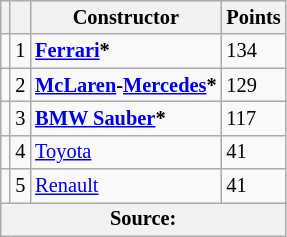<table class="wikitable" style="font-size: 85%;">
<tr>
<th></th>
<th></th>
<th>Constructor</th>
<th>Points</th>
</tr>
<tr>
<td></td>
<td align="center">1</td>
<td> <strong><a href='#'>Ferrari</a>*</strong></td>
<td>134</td>
</tr>
<tr>
<td></td>
<td align="center">2</td>
<td> <strong><a href='#'>McLaren</a>-<a href='#'>Mercedes</a>*</strong></td>
<td>129</td>
</tr>
<tr>
<td></td>
<td align="center">3</td>
<td> <strong><a href='#'>BMW Sauber</a>*</strong></td>
<td>117</td>
</tr>
<tr>
<td></td>
<td align="center">4</td>
<td> <a href='#'>Toyota</a></td>
<td>41</td>
</tr>
<tr>
<td></td>
<td align="center">5</td>
<td> <a href='#'>Renault</a></td>
<td>41</td>
</tr>
<tr>
<th colspan=4>Source:</th>
</tr>
</table>
